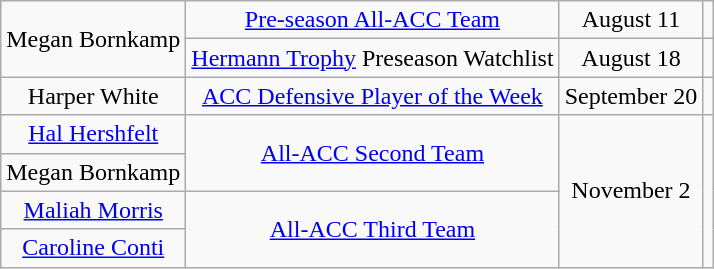<table class="wikitable sortable" style="text-align: center">
<tr>
<td rowspan=2>Megan Bornkamp</td>
<td><a href='#'>Pre-season All-ACC Team</a></td>
<td>August 11</td>
<td></td>
</tr>
<tr>
<td><a href='#'>Hermann Trophy</a> Preseason Watchlist</td>
<td>August 18</td>
<td></td>
</tr>
<tr>
<td>Harper White</td>
<td><a href='#'>ACC Defensive Player of the Week</a></td>
<td>September 20</td>
<td></td>
</tr>
<tr>
<td><a href='#'>Hal Hershfelt</a></td>
<td rowspan=2><a href='#'>All-ACC Second Team</a></td>
<td rowspan=4>November 2</td>
<td rowspan=4></td>
</tr>
<tr>
<td>Megan Bornkamp</td>
</tr>
<tr>
<td><a href='#'>Maliah Morris</a></td>
<td rowspan=2><a href='#'>All-ACC Third Team</a></td>
</tr>
<tr>
<td><a href='#'>Caroline Conti</a></td>
</tr>
</table>
